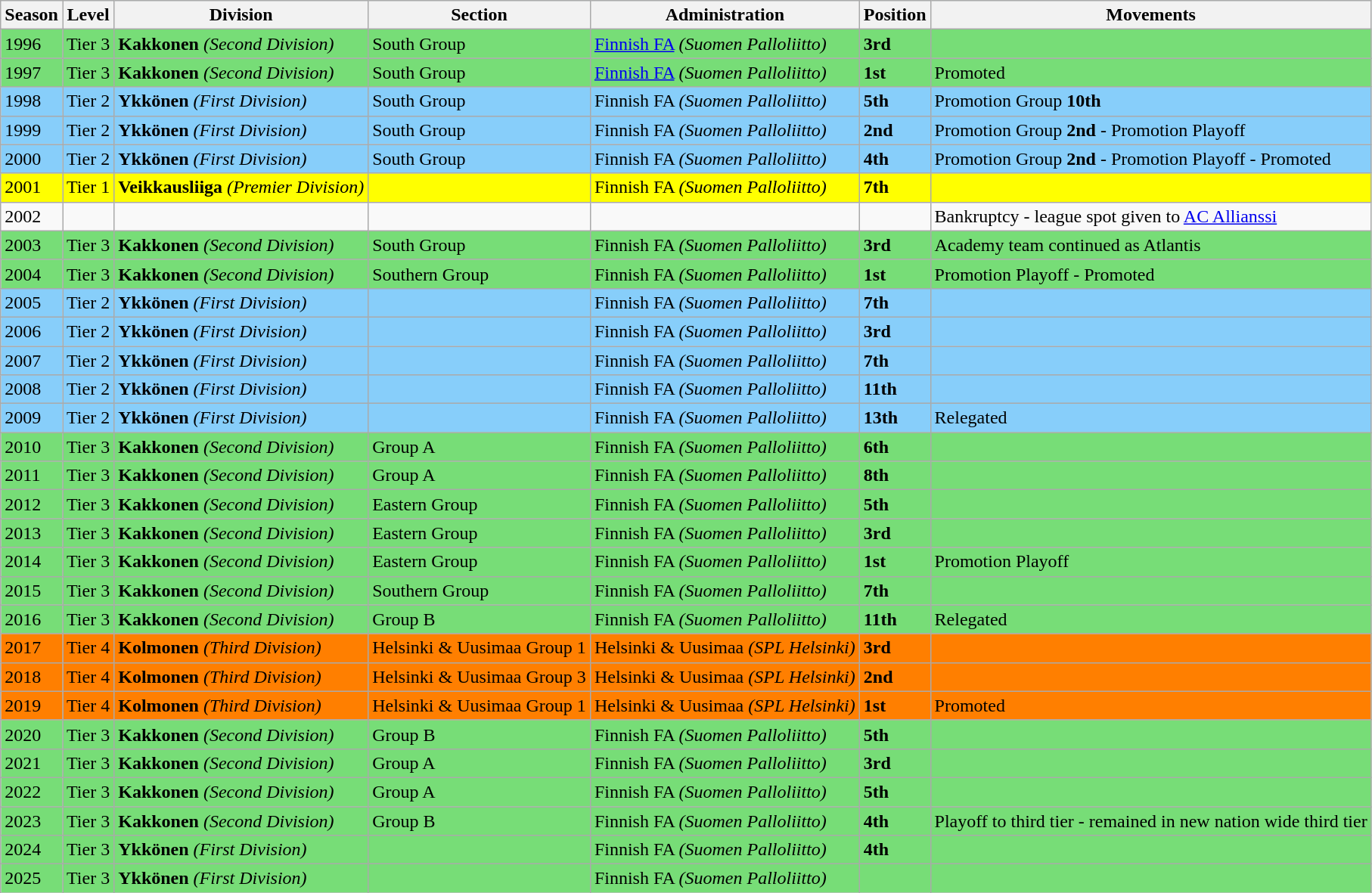<table class="wikitable">
<tr style="background:#f0f6fa;">
<th><strong>Season</strong></th>
<th><strong>Level</strong></th>
<th><strong>Division</strong></th>
<th><strong>Section</strong></th>
<th><strong>Administration</strong></th>
<th><strong>Position</strong></th>
<th><strong>Movements</strong></th>
</tr>
<tr>
<td style="background:#77DD77;">1996</td>
<td style="background:#77DD77;">Tier 3</td>
<td style="background:#77DD77;"><strong>Kakkonen</strong> <em>(Second Division)</em></td>
<td style="background:#77DD77;">South Group</td>
<td style="background:#77DD77;"><a href='#'>Finnish FA</a> <em>(Suomen Palloliitto)</em></td>
<td style="background:#77DD77;"><strong>3rd</strong></td>
<td style="background:#77DD77;"></td>
</tr>
<tr>
<td style="background:#77DD77;">1997</td>
<td style="background:#77DD77;">Tier 3</td>
<td style="background:#77DD77;"><strong>Kakkonen</strong> <em>(Second Division)</em></td>
<td style="background:#77DD77;">South Group</td>
<td style="background:#77DD77;"><a href='#'>Finnish FA</a> <em>(Suomen Palloliitto)</em></td>
<td style="background:#77DD77;"><strong>1st</strong></td>
<td style="background:#77DD77;">Promoted</td>
</tr>
<tr>
<td style="background:#87CEFA;">1998</td>
<td style="background:#87CEFA;">Tier 2</td>
<td style="background:#87CEFA;"><strong> Ykkönen</strong> <em>(First Division)</em></td>
<td style="background:#87CEFA;">South Group</td>
<td style="background:#87CEFA;">Finnish FA <em>(Suomen Palloliitto)</em></td>
<td style="background:#87CEFA;"><strong>5th</strong></td>
<td style="background:#87CEFA;">Promotion Group <strong>10th</strong></td>
</tr>
<tr>
<td style="background:#87CEFA;">1999</td>
<td style="background:#87CEFA;">Tier 2</td>
<td style="background:#87CEFA;"><strong> Ykkönen</strong> <em>(First Division)</em></td>
<td style="background:#87CEFA;">South Group</td>
<td style="background:#87CEFA;">Finnish FA <em>(Suomen Palloliitto)</em></td>
<td style="background:#87CEFA;"><strong>2nd</strong></td>
<td style="background:#87CEFA;">Promotion Group <strong>2nd</strong> - Promotion Playoff</td>
</tr>
<tr>
<td style="background:#87CEFA;">2000</td>
<td style="background:#87CEFA;">Tier 2</td>
<td style="background:#87CEFA;"><strong> Ykkönen</strong> <em>(First Division)</em></td>
<td style="background:#87CEFA;">South Group</td>
<td style="background:#87CEFA;">Finnish FA <em>(Suomen Palloliitto)</em></td>
<td style="background:#87CEFA;"><strong>4th</strong></td>
<td style="background:#87CEFA;">Promotion Group <strong>2nd</strong> - Promotion Playoff - Promoted</td>
</tr>
<tr>
<td style="background:#FFFF00;">2001</td>
<td style="background:#FFFF00;">Tier 1</td>
<td style="background:#FFFF00;"><strong> Veikkausliiga</strong> <em>(Premier Division)</em></td>
<td style="background:#FFFF00;"></td>
<td style="background:#FFFF00;">Finnish FA <em>(Suomen Palloliitto)</em></td>
<td style="background:#FFFF00;"><strong>7th</strong></td>
<td style="background:#FFFF00;"></td>
</tr>
<tr>
<td style="background:#;">2002</td>
<td style="background:#;"></td>
<td style="background:#;"></td>
<td style="background:#;"></td>
<td style="background:#;"></td>
<td style="background:#;"></td>
<td style="background:#;">Bankruptcy - league spot given to <a href='#'>AC Allianssi</a></td>
</tr>
<tr>
<td style="background:#77DD77;">2003</td>
<td style="background:#77DD77;">Tier 3</td>
<td style="background:#77DD77;"><strong>Kakkonen</strong> <em>(Second Division)</em></td>
<td style="background:#77DD77;">South Group</td>
<td style="background:#77DD77;">Finnish FA <em>(Suomen Palloliitto)</em></td>
<td style="background:#77DD77;"><strong>3rd</strong></td>
<td style="background:#77DD77;">Academy team continued as Atlantis</td>
</tr>
<tr>
<td style="background:#77DD77;">2004</td>
<td style="background:#77DD77;">Tier 3</td>
<td style="background:#77DD77;"><strong>Kakkonen</strong> <em>(Second Division)</em></td>
<td style="background:#77DD77;">Southern Group</td>
<td style="background:#77DD77;">Finnish FA <em>(Suomen Palloliitto)</em></td>
<td style="background:#77DD77;"><strong>1st</strong></td>
<td style="background:#77DD77;">Promotion Playoff - Promoted</td>
</tr>
<tr>
<td style="background:#87CEFA;">2005</td>
<td style="background:#87CEFA;">Tier 2</td>
<td style="background:#87CEFA;"><strong> Ykkönen</strong> <em>(First Division)</em></td>
<td style="background:#87CEFA;"></td>
<td style="background:#87CEFA;">Finnish FA <em>(Suomen Palloliitto)</em></td>
<td style="background:#87CEFA;"><strong>7th</strong></td>
<td style="background:#87CEFA;"></td>
</tr>
<tr>
<td style="background:#87CEFA;">2006</td>
<td style="background:#87CEFA;">Tier 2</td>
<td style="background:#87CEFA;"><strong> Ykkönen</strong> <em>(First Division)</em></td>
<td style="background:#87CEFA;"></td>
<td style="background:#87CEFA;">Finnish FA <em>(Suomen Palloliitto)</em></td>
<td style="background:#87CEFA;"><strong>3rd</strong></td>
<td style="background:#87CEFA;"></td>
</tr>
<tr>
<td style="background:#87CEFA;">2007</td>
<td style="background:#87CEFA;">Tier 2</td>
<td style="background:#87CEFA;"><strong> Ykkönen</strong> <em>(First Division)</em></td>
<td style="background:#87CEFA;"></td>
<td style="background:#87CEFA;">Finnish FA <em>(Suomen Palloliitto)</em></td>
<td style="background:#87CEFA;"><strong>7th</strong></td>
<td style="background:#87CEFA;"></td>
</tr>
<tr>
<td style="background:#87CEFA;">2008</td>
<td style="background:#87CEFA;">Tier 2</td>
<td style="background:#87CEFA;"><strong> Ykkönen</strong> <em>(First Division)</em></td>
<td style="background:#87CEFA;"></td>
<td style="background:#87CEFA;">Finnish FA <em>(Suomen Palloliitto)</em></td>
<td style="background:#87CEFA;"><strong>11th</strong></td>
<td style="background:#87CEFA;"></td>
</tr>
<tr>
<td style="background:#87CEFA;">2009</td>
<td style="background:#87CEFA;">Tier 2</td>
<td style="background:#87CEFA;"><strong> Ykkönen</strong> <em>(First Division)</em></td>
<td style="background:#87CEFA;"></td>
<td style="background:#87CEFA;">Finnish FA <em>(Suomen Palloliitto)</em></td>
<td style="background:#87CEFA;"><strong>13th</strong></td>
<td style="background:#87CEFA;">Relegated</td>
</tr>
<tr>
<td style="background:#77DD77;">2010</td>
<td style="background:#77DD77;">Tier 3</td>
<td style="background:#77DD77;"><strong>Kakkonen</strong> <em>(Second Division)</em></td>
<td style="background:#77DD77;">Group A</td>
<td style="background:#77DD77;">Finnish FA <em>(Suomen Palloliitto)</em></td>
<td style="background:#77DD77;"><strong>6th</strong></td>
<td style="background:#77DD77;"></td>
</tr>
<tr>
<td style="background:#77DD77;">2011</td>
<td style="background:#77DD77;">Tier 3</td>
<td style="background:#77DD77;"><strong>Kakkonen</strong> <em>(Second Division)</em></td>
<td style="background:#77DD77;">Group A</td>
<td style="background:#77DD77;">Finnish FA <em>(Suomen Palloliitto)</em></td>
<td style="background:#77DD77;"><strong>8th</strong></td>
<td style="background:#77DD77;"></td>
</tr>
<tr>
<td style="background:#77DD77;">2012</td>
<td style="background:#77DD77;">Tier 3</td>
<td style="background:#77DD77;"><strong>Kakkonen</strong> <em>(Second Division)</em></td>
<td style="background:#77DD77;">Eastern Group</td>
<td style="background:#77DD77;">Finnish FA <em>(Suomen Palloliitto)</em></td>
<td style="background:#77DD77;"><strong>5th</strong></td>
<td style="background:#77DD77;"></td>
</tr>
<tr>
<td style="background:#77DD77;">2013</td>
<td style="background:#77DD77;">Tier 3</td>
<td style="background:#77DD77;"><strong>Kakkonen</strong> <em>(Second Division)</em></td>
<td style="background:#77DD77;">Eastern Group</td>
<td style="background:#77DD77;">Finnish FA <em>(Suomen Palloliitto)</em></td>
<td style="background:#77DD77;"><strong>3rd</strong></td>
<td style="background:#77DD77;"></td>
</tr>
<tr>
<td style="background:#77DD77;">2014</td>
<td style="background:#77DD77;">Tier 3</td>
<td style="background:#77DD77;"><strong>Kakkonen</strong> <em>(Second Division)</em></td>
<td style="background:#77DD77;">Eastern Group</td>
<td style="background:#77DD77;">Finnish FA <em>(Suomen Palloliitto)</em></td>
<td style="background:#77DD77;"><strong>1st</strong></td>
<td style="background:#77DD77;">Promotion Playoff</td>
</tr>
<tr>
<td style="background:#77DD77;">2015</td>
<td style="background:#77DD77;">Tier 3</td>
<td style="background:#77DD77;"><strong>Kakkonen</strong> <em>(Second Division)</em></td>
<td style="background:#77DD77;">Southern Group</td>
<td style="background:#77DD77;">Finnish FA <em>(Suomen Palloliitto)</em></td>
<td style="background:#77DD77;"><strong>7th</strong></td>
<td style="background:#77DD77;"></td>
</tr>
<tr>
<td style="background:#77DD77;">2016</td>
<td style="background:#77DD77;">Tier 3</td>
<td style="background:#77DD77;"><strong>Kakkonen</strong> <em>(Second Division)</em></td>
<td style="background:#77DD77;">Group B</td>
<td style="background:#77DD77;">Finnish FA <em>(Suomen Palloliitto)</em></td>
<td style="background:#77DD77;"><strong>11th</strong></td>
<td style="background:#77DD77;">Relegated</td>
</tr>
<tr>
<td style="background:#FF7F00;">2017</td>
<td style="background:#FF7F00;">Tier 4</td>
<td style="background:#FF7F00;"><strong>Kolmonen</strong> <em>(Third Division)</em></td>
<td style="background:#FF7F00;">Helsinki & Uusimaa Group 1</td>
<td style="background:#FF7F00;">Helsinki & Uusimaa <em>(SPL Helsinki)</em></td>
<td style="background:#FF7F00;"><strong>3rd</strong></td>
<td style="background:#FF7F00;"></td>
</tr>
<tr>
<td style="background:#FF7F00;">2018</td>
<td style="background:#FF7F00;">Tier 4</td>
<td style="background:#FF7F00;"><strong>Kolmonen</strong> <em>(Third Division)</em></td>
<td style="background:#FF7F00;">Helsinki & Uusimaa Group 3</td>
<td style="background:#FF7F00;">Helsinki & Uusimaa <em>(SPL Helsinki)</em></td>
<td style="background:#FF7F00;"><strong>2nd</strong></td>
<td style="background:#FF7F00;"></td>
</tr>
<tr>
<td style="background:#FF7F00;">2019</td>
<td style="background:#FF7F00;">Tier 4</td>
<td style="background:#FF7F00;"><strong>Kolmonen</strong> <em>(Third Division)</em></td>
<td style="background:#FF7F00;">Helsinki & Uusimaa Group 1</td>
<td style="background:#FF7F00;">Helsinki & Uusimaa <em>(SPL Helsinki)</em></td>
<td style="background:#FF7F00;"><strong>1st</strong></td>
<td style="background:#FF7F00;">Promoted</td>
</tr>
<tr>
<td style="background:#77DD77;">2020</td>
<td style="background:#77DD77;">Tier 3</td>
<td style="background:#77DD77;"><strong>Kakkonen</strong> <em>(Second Division)</em></td>
<td style="background:#77DD77;">Group B</td>
<td style="background:#77DD77;">Finnish FA <em>(Suomen Palloliitto)</em></td>
<td style="background:#77DD77;"><strong>5th</strong></td>
<td style="background:#77DD77;"></td>
</tr>
<tr>
<td style="background:#77DD77;">2021</td>
<td style="background:#77DD77;">Tier 3</td>
<td style="background:#77DD77;"><strong>Kakkonen</strong> <em>(Second Division)</em></td>
<td style="background:#77DD77;">Group A</td>
<td style="background:#77DD77;">Finnish FA <em>(Suomen Palloliitto)</em></td>
<td style="background:#77DD77;"><strong>3rd</strong></td>
<td style="background:#77DD77;"></td>
</tr>
<tr>
<td style="background:#77DD77;">2022</td>
<td style="background:#77DD77;">Tier 3</td>
<td style="background:#77DD77;"><strong>Kakkonen</strong> <em>(Second Division)</em></td>
<td style="background:#77DD77;">Group A</td>
<td style="background:#77DD77;">Finnish FA <em>(Suomen Palloliitto)</em></td>
<td style="background:#77DD77;"><strong>5th</strong></td>
<td style="background:#77DD77;"></td>
</tr>
<tr>
<td style="background:#77DD77;">2023</td>
<td style="background:#77DD77;">Tier 3</td>
<td style="background:#77DD77;"><strong>Kakkonen</strong> <em>(Second Division)</em></td>
<td style="background:#77DD77;">Group B</td>
<td style="background:#77DD77;">Finnish FA <em>(Suomen Palloliitto)</em></td>
<td style="background:#77DD77;"><strong>4th</strong></td>
<td style="background:#77DD77;">Playoff to third tier - remained in new nation wide third tier</td>
</tr>
<tr>
<td style="background:#77DD77;">2024</td>
<td style="background:#77DD77;">Tier 3</td>
<td style="background:#77DD77;"><strong>Ykkönen</strong> <em>(First Division)</em></td>
<td style="background:#77DD77;"></td>
<td style="background:#77DD77;">Finnish FA <em>(Suomen Palloliitto)</em></td>
<td style="background:#77DD77;"><strong>4th</strong></td>
<td style="background:#77DD77;"></td>
</tr>
<tr>
<td style="background:#77DD77;">2025</td>
<td style="background:#77DD77;">Tier 3</td>
<td style="background:#77DD77;"><strong>Ykkönen</strong> <em>(First Division)</em></td>
<td style="background:#77DD77;"></td>
<td style="background:#77DD77;">Finnish FA <em>(Suomen Palloliitto)</em></td>
<td style="background:#77DD77;"></td>
<td style="background:#77DD77;"></td>
</tr>
</table>
